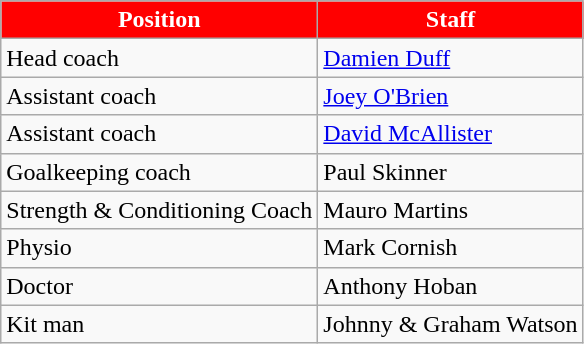<table class=wikitable>
<tr>
<th style="color:#FFFFFF; background:red">Position</th>
<th style="color:#FFFFFF; background:red">Staff</th>
</tr>
<tr>
<td>Head coach</td>
<td><a href='#'>Damien Duff</a></td>
</tr>
<tr>
<td>Assistant coach</td>
<td><a href='#'>Joey O'Brien</a></td>
</tr>
<tr>
<td>Assistant coach</td>
<td><a href='#'>David McAllister</a></td>
</tr>
<tr>
<td>Goalkeeping coach</td>
<td>Paul Skinner</td>
</tr>
<tr>
<td>Strength & Conditioning Coach</td>
<td>Mauro Martins</td>
</tr>
<tr>
<td>Physio</td>
<td>Mark Cornish</td>
</tr>
<tr>
<td>Doctor</td>
<td>Anthony Hoban</td>
</tr>
<tr>
<td>Kit man</td>
<td>Johnny & Graham Watson</td>
</tr>
</table>
